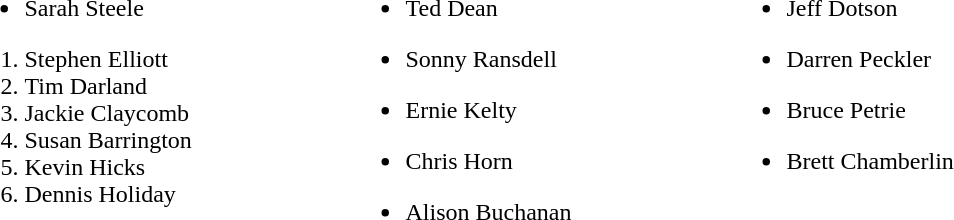<table>
<tr valign="top">
<td width="250"><br><ul><li>Sarah Steele</li></ul><ol><li>Stephen Elliott</li><li>Tim Darland</li><li>Jackie Claycomb</li><li>Susan Barrington</li><li>Kevin Hicks</li><li>Dennis Holiday</li></ol></td>
<td width="250"><br><ul><li>Ted Dean</li></ul><ul><li>Sonny Ransdell</li></ul><ul><li>Ernie Kelty</li></ul><ul><li>Chris Horn</li></ul><ul><li>Alison Buchanan</li></ul></td>
<td width="250"><br><ul><li>Jeff Dotson</li></ul><ul><li>Darren Peckler</li></ul><ul><li>Bruce Petrie</li></ul><ul><li>Brett Chamberlin</li></ul></td>
</tr>
</table>
